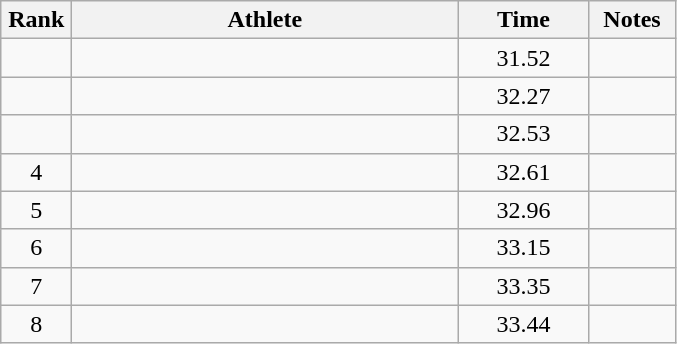<table class="wikitable" style="text-align:center">
<tr>
<th width=40>Rank</th>
<th width=250>Athlete</th>
<th width=80>Time</th>
<th width=50>Notes</th>
</tr>
<tr>
<td></td>
<td align=left></td>
<td>31.52</td>
<td></td>
</tr>
<tr>
<td></td>
<td align=left></td>
<td>32.27</td>
<td></td>
</tr>
<tr>
<td></td>
<td align=left></td>
<td>32.53</td>
<td></td>
</tr>
<tr>
<td>4</td>
<td align=left></td>
<td>32.61</td>
<td></td>
</tr>
<tr>
<td>5</td>
<td align=left></td>
<td>32.96</td>
<td></td>
</tr>
<tr>
<td>6</td>
<td align=left></td>
<td>33.15</td>
<td></td>
</tr>
<tr>
<td>7</td>
<td align=left></td>
<td>33.35</td>
<td></td>
</tr>
<tr>
<td>8</td>
<td align=left></td>
<td>33.44</td>
<td></td>
</tr>
</table>
